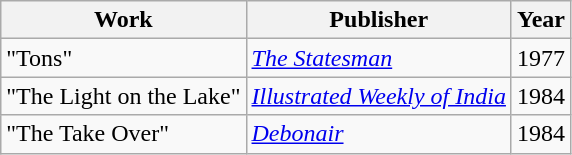<table class="wikitable">
<tr>
<th>Work</th>
<th>Publisher</th>
<th>Year</th>
</tr>
<tr>
<td>"Tons"</td>
<td><em><a href='#'>The Statesman</a></em></td>
<td>1977</td>
</tr>
<tr>
<td>"The Light on the Lake"</td>
<td><em><a href='#'>Illustrated Weekly of India</a></em></td>
<td>1984</td>
</tr>
<tr>
<td>"The Take Over"</td>
<td><em><a href='#'>Debonair</a></em></td>
<td>1984</td>
</tr>
</table>
